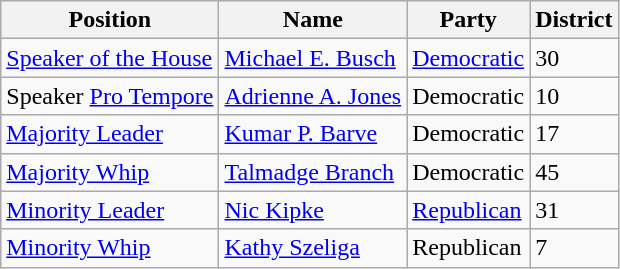<table class="wikitable">
<tr>
<th>Position</th>
<th>Name</th>
<th>Party</th>
<th>District</th>
</tr>
<tr>
<td><a href='#'>Speaker of the House</a></td>
<td><a href='#'>Michael E. Busch</a></td>
<td><a href='#'>Democratic</a></td>
<td>30</td>
</tr>
<tr>
<td>Speaker <a href='#'>Pro Tempore</a></td>
<td><a href='#'>Adrienne A. Jones</a></td>
<td>Democratic</td>
<td>10</td>
</tr>
<tr>
<td><a href='#'>Majority Leader</a></td>
<td><a href='#'>Kumar P. Barve</a></td>
<td>Democratic</td>
<td>17</td>
</tr>
<tr>
<td><a href='#'>Majority Whip</a></td>
<td><a href='#'>Talmadge Branch</a></td>
<td>Democratic</td>
<td>45</td>
</tr>
<tr>
<td><a href='#'>Minority Leader</a></td>
<td><a href='#'>Nic Kipke</a></td>
<td><a href='#'>Republican</a></td>
<td>31</td>
</tr>
<tr>
<td><a href='#'>Minority Whip</a></td>
<td><a href='#'>Kathy Szeliga</a></td>
<td>Republican</td>
<td>7</td>
</tr>
</table>
